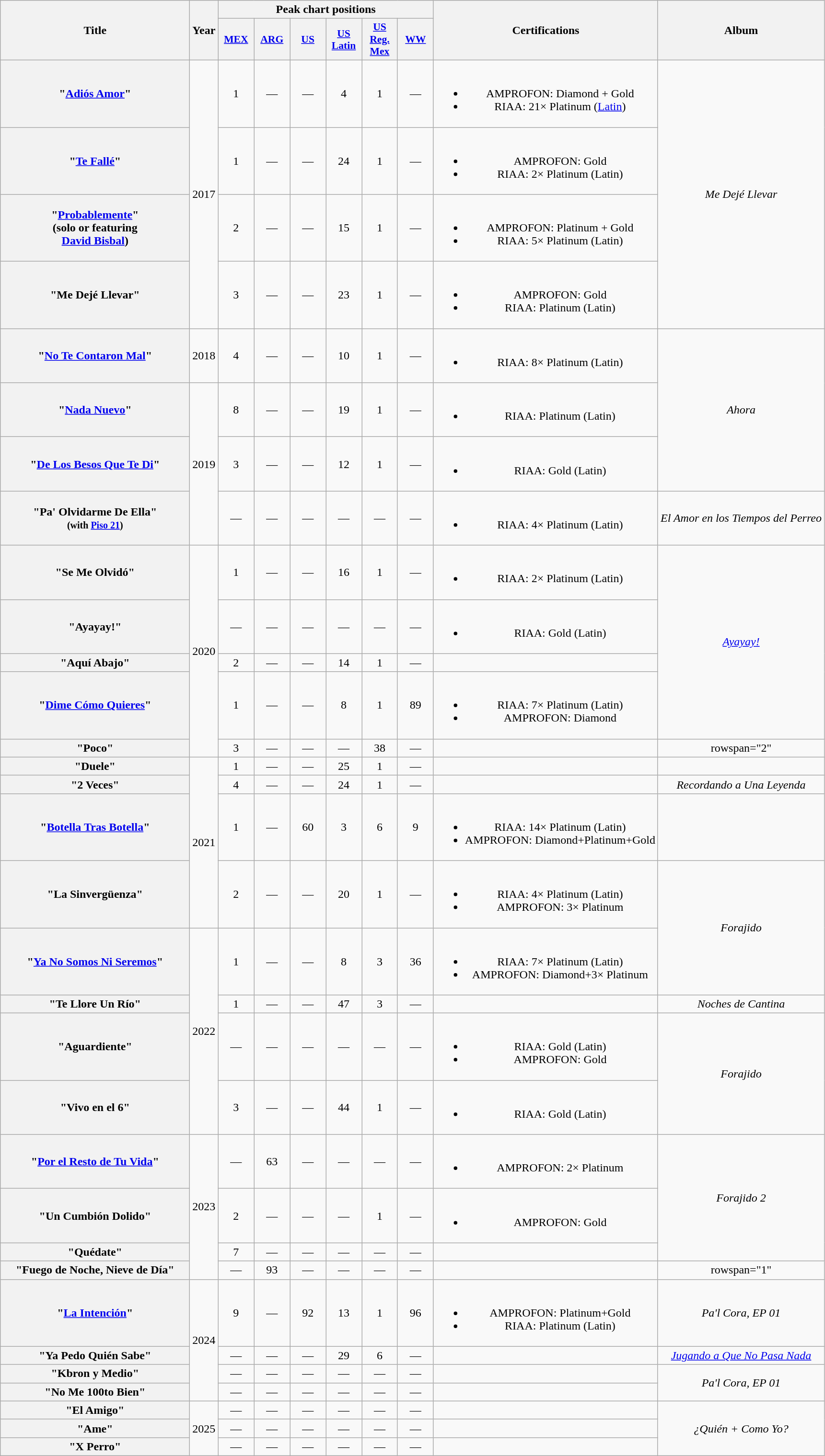<table class="wikitable plainrowheaders" style="text-align:center;">
<tr>
<th scope="col" rowspan="2" style="width:16em;">Title</th>
<th scope="col" rowspan="2">Year</th>
<th scope="col" colspan="6">Peak chart positions</th>
<th scope="col" rowspan="2">Certifications</th>
<th scope="col" rowspan="2">Album</th>
</tr>
<tr>
<th scope="col" style="width:3em; font-size:90%;"><a href='#'>MEX</a><br></th>
<th scope="col" style="width:3em; font-size:90%;"><a href='#'>ARG</a><br></th>
<th scope="col" style="width:3em; font-size:90%;"><a href='#'>US</a><br></th>
<th scope="col" style="width:3em; font-size:90%;"><a href='#'>US<br>Latin</a><br></th>
<th scope="col" style="width:3em; font-size:90%;"><a href='#'>US<br>Reg.<br>Mex</a><br></th>
<th scope="col" style="width:3em; font-size:90%;"><a href='#'>WW</a><br></th>
</tr>
<tr>
<th scope="row">"<a href='#'>Adiós Amor</a>"</th>
<td rowspan="4">2017</td>
<td>1</td>
<td>—</td>
<td>—</td>
<td>4</td>
<td>1</td>
<td>—</td>
<td><br><ul><li>AMPROFON: Diamond + Gold</li><li>RIAA: 21× Platinum (<a href='#'>Latin</a>)</li></ul></td>
<td rowspan="4"><em>Me Dejé Llevar</em></td>
</tr>
<tr>
<th scope="row">"<a href='#'>Te Fallé</a>"</th>
<td>1</td>
<td>—</td>
<td>—</td>
<td>24</td>
<td>1</td>
<td>—</td>
<td><br><ul><li>AMPROFON: Gold</li><li>RIAA: 2× Platinum (Latin)</li></ul></td>
</tr>
<tr>
<th scope="row">"<a href='#'>Probablemente</a>"<br>(solo or featuring<br><a href='#'>David Bisbal</a>)</th>
<td>2</td>
<td>—</td>
<td>—</td>
<td>15</td>
<td>1</td>
<td>—</td>
<td><br><ul><li>AMPROFON: Platinum + Gold</li><li>RIAA: 5× Platinum (Latin)</li></ul></td>
</tr>
<tr>
<th scope="row">"Me Dejé Llevar"</th>
<td>3</td>
<td>—</td>
<td>—</td>
<td>23</td>
<td>1</td>
<td>—</td>
<td><br><ul><li>AMPROFON: Gold</li><li>RIAA: Platinum (Latin)</li></ul></td>
</tr>
<tr>
<th scope="row">"<a href='#'>No Te Contaron Mal</a>"</th>
<td>2018</td>
<td>4</td>
<td>—</td>
<td>—</td>
<td>10</td>
<td>1</td>
<td>—</td>
<td><br><ul><li>RIAA: 8× Platinum (Latin)</li></ul></td>
<td rowspan="3"><em>Ahora</em></td>
</tr>
<tr>
<th scope="row">"<a href='#'>Nada Nuevo</a>"</th>
<td rowspan="3">2019</td>
<td>8</td>
<td>—</td>
<td>—</td>
<td>19</td>
<td>1</td>
<td>—</td>
<td><br><ul><li>RIAA: Platinum (Latin)</li></ul></td>
</tr>
<tr>
<th scope="row">"<a href='#'>De Los Besos Que Te Di</a>"</th>
<td>3</td>
<td>—</td>
<td>—</td>
<td>12</td>
<td>1</td>
<td>—</td>
<td><br><ul><li>RIAA: Gold (Latin)</li></ul></td>
</tr>
<tr>
<th scope="row">"Pa' Olvidarme De Ella"<br><small>(with <a href='#'>Piso 21</a>)</small></th>
<td>—</td>
<td>—</td>
<td>—</td>
<td>—</td>
<td>—</td>
<td>—</td>
<td><br><ul><li>RIAA: 4× Platinum (Latin)</li></ul></td>
<td><em>El Amor en los Tiempos del Perreo</em></td>
</tr>
<tr>
<th scope="row">"Se Me Olvidó"</th>
<td rowspan="5">2020</td>
<td>1</td>
<td>—</td>
<td>—</td>
<td>16</td>
<td>1</td>
<td>—</td>
<td><br><ul><li>RIAA: 2× Platinum (Latin)</li></ul></td>
<td rowspan="4"><em><a href='#'>Ayayay!</a></em></td>
</tr>
<tr>
<th scope="row">"Ayayay!"</th>
<td>—</td>
<td>—</td>
<td>—</td>
<td>—</td>
<td>—</td>
<td>—</td>
<td><br><ul><li>RIAA: Gold (Latin)</li></ul></td>
</tr>
<tr>
<th scope="row">"Aquí Abajo"</th>
<td>2</td>
<td>—</td>
<td>—</td>
<td>14</td>
<td>1</td>
<td>—</td>
<td></td>
</tr>
<tr>
<th scope="row">"<a href='#'>Dime Cómo Quieres</a>"<br></th>
<td>1</td>
<td>—</td>
<td>—</td>
<td>8</td>
<td>1</td>
<td>89</td>
<td><br><ul><li>RIAA: 7× Platinum (Latin)</li><li>AMPROFON: Diamond</li></ul></td>
</tr>
<tr>
<th scope="row">"Poco"<br></th>
<td>3</td>
<td>—</td>
<td>—</td>
<td>—</td>
<td>38</td>
<td>—</td>
<td></td>
<td>rowspan="2" </td>
</tr>
<tr>
<th scope="row">"Duele"<br></th>
<td rowspan="4">2021</td>
<td>1</td>
<td>—</td>
<td>—</td>
<td>25</td>
<td>1</td>
<td>—</td>
<td></td>
</tr>
<tr>
<th scope="row">"2 Veces"<br></th>
<td>4</td>
<td>—</td>
<td>—</td>
<td>24</td>
<td>1</td>
<td>—</td>
<td></td>
<td><em>Recordando a Una Leyenda</em></td>
</tr>
<tr>
<th scope="row">"<a href='#'>Botella Tras Botella</a>"<br></th>
<td>1</td>
<td>—</td>
<td>60</td>
<td>3</td>
<td>6</td>
<td>9</td>
<td><br><ul><li>RIAA: 14× Platinum (Latin)</li><li>AMPROFON: Diamond+Platinum+Gold</li></ul></td>
<td></td>
</tr>
<tr>
<th scope="row">"La Sinvergüenza"<br></th>
<td>2</td>
<td>—</td>
<td>—</td>
<td>20</td>
<td>1</td>
<td>—</td>
<td><br><ul><li>RIAA: 4× Platinum (Latin)</li><li>AMPROFON: 3× Platinum</li></ul></td>
<td rowspan="2"><em>Forajido</em></td>
</tr>
<tr>
<th scope="row">"<a href='#'>Ya No Somos Ni Seremos</a>"</th>
<td rowspan="4">2022</td>
<td>1</td>
<td>—</td>
<td>—</td>
<td>8</td>
<td>3</td>
<td>36</td>
<td><br><ul><li>RIAA: 7× Platinum (Latin)</li><li>AMPROFON: Diamond+3× Platinum</li></ul></td>
</tr>
<tr>
<th scope="row">"Te Llore Un Río"<br></th>
<td>1</td>
<td>—</td>
<td>—</td>
<td>47</td>
<td>3</td>
<td>—</td>
<td></td>
<td><em>Noches de Cantina</em></td>
</tr>
<tr>
<th scope="row">"Aguardiente"</th>
<td>—</td>
<td>—</td>
<td>—</td>
<td>—</td>
<td>—</td>
<td>—</td>
<td><br><ul><li>RIAA: Gold (Latin)</li><li>AMPROFON: Gold</li></ul></td>
<td rowspan="2"><em>Forajido</em></td>
</tr>
<tr>
<th scope="row">"Vivo en el 6"</th>
<td>3</td>
<td>—</td>
<td>—</td>
<td>44</td>
<td>1</td>
<td>—</td>
<td><br><ul><li>RIAA: Gold (Latin)</li></ul></td>
</tr>
<tr>
<th scope="row">"<a href='#'>Por el Resto de Tu Vida</a>"<br></th>
<td rowspan="4">2023</td>
<td>—</td>
<td>63</td>
<td>—</td>
<td>—</td>
<td>—</td>
<td>—</td>
<td><br><ul><li>AMPROFON: 2× Platinum</li></ul></td>
<td rowspan="3"><em>Forajido 2</em></td>
</tr>
<tr>
<th scope="row">"Un Cumbión Dolido"</th>
<td>2</td>
<td>—</td>
<td>—</td>
<td>—</td>
<td>1</td>
<td>—</td>
<td><br><ul><li>AMPROFON: Gold</li></ul></td>
</tr>
<tr>
<th scope="row">"Quédate"</th>
<td>7</td>
<td>—</td>
<td>—</td>
<td>—</td>
<td>—</td>
<td>—</td>
</tr>
<tr>
<th scope="row">"Fuego de Noche, Nieve de Día"<br></th>
<td>—</td>
<td>93</td>
<td>—</td>
<td>—</td>
<td>—</td>
<td>—</td>
<td></td>
<td>rowspan="1" </td>
</tr>
<tr>
<th scope="row">"<a href='#'>La Intención</a>"<br></th>
<td rowspan="4">2024</td>
<td>9</td>
<td>—</td>
<td>92</td>
<td>13</td>
<td>1</td>
<td>96</td>
<td><br><ul><li>AMPROFON: Platinum+Gold</li><li>RIAA: Platinum (Latin)</li></ul></td>
<td rowspan="1"><em>Pa'l Cora, EP 01</em></td>
</tr>
<tr>
<th scope="row">"Ya Pedo Quién Sabe"<br></th>
<td>—</td>
<td>—</td>
<td>—</td>
<td>29</td>
<td>6</td>
<td>—</td>
<td></td>
<td><em><a href='#'>Jugando a Que No Pasa Nada</a></em></td>
</tr>
<tr>
<th scope="row">"Kbron y Medio"</th>
<td>—</td>
<td>—</td>
<td>—</td>
<td>—</td>
<td>—</td>
<td>—</td>
<td></td>
<td rowspan="2"><em>Pa'l Cora, EP 01</em></td>
</tr>
<tr>
<th scope="row">"No Me 100to Bien"</th>
<td>—</td>
<td>—</td>
<td>—</td>
<td>—</td>
<td>—</td>
<td>—</td>
</tr>
<tr>
<th scope="row">"El Amigo"</th>
<td rowspan="3">2025</td>
<td>—</td>
<td>—</td>
<td>—</td>
<td>—</td>
<td>—</td>
<td>—</td>
<td></td>
<td rowspan="3"><em>¿Quién + Como Yo?</em></td>
</tr>
<tr>
<th scope="row">"Ame"</th>
<td>—</td>
<td>—</td>
<td>—</td>
<td>—</td>
<td>—</td>
<td>—</td>
<td></td>
</tr>
<tr>
<th scope="row">"X Perro"</th>
<td>—</td>
<td>—</td>
<td>—</td>
<td>—</td>
<td>—</td>
<td>—</td>
<td></td>
</tr>
</table>
